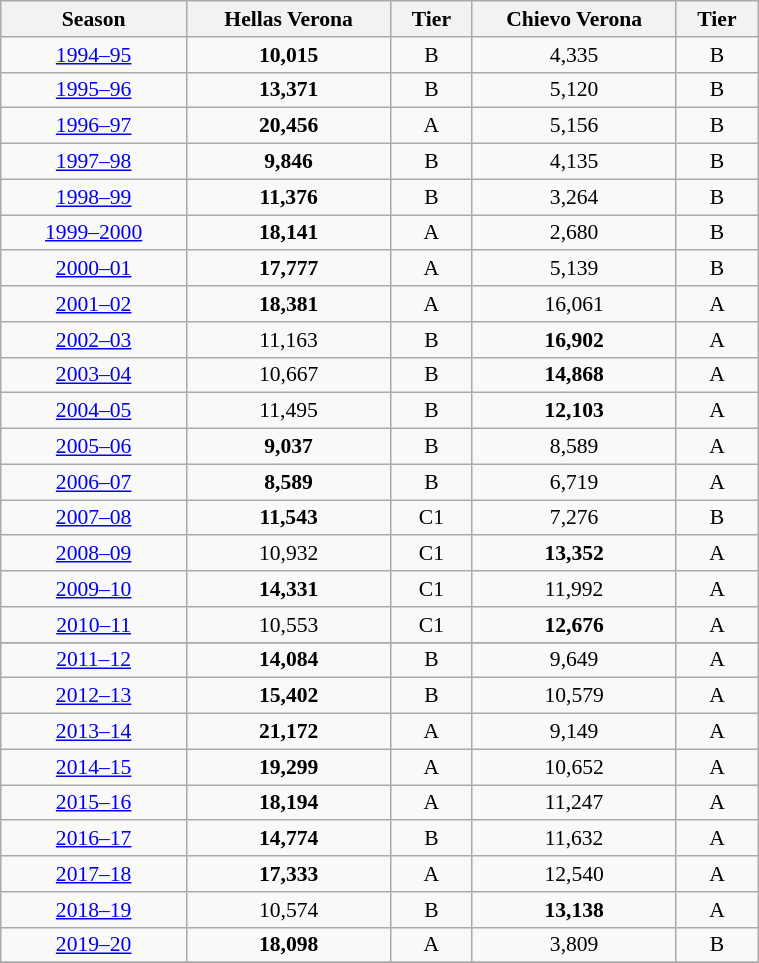<table class="wikitable" style=font-size:90% text-align: center width=40%>
<tr>
<th rowspan=1 width=7%><strong>Season</strong></th>
<th rowspan=1 width=8%><strong>Hellas Verona</strong></th>
<th rowspan=1 width=2%><strong>Tier</strong></th>
<th rowspan=1 width=8%><strong>Chievo Verona</strong></th>
<th rowspan=1 width=2%><strong>Tier</strong></th>
</tr>
<tr>
<td align=center><a href='#'>1994–95</a></td>
<td align=center><strong>10,015</strong></td>
<td align=center>B</td>
<td align=center>4,335</td>
<td align=center>B</td>
</tr>
<tr>
<td align=center><a href='#'>1995–96</a></td>
<td align=center><strong>13,371</strong></td>
<td align=center>B</td>
<td align=center>5,120</td>
<td align=center>B</td>
</tr>
<tr>
<td align=center><a href='#'>1996–97</a></td>
<td align=center><strong>20,456</strong></td>
<td align=center>A</td>
<td align=center>5,156</td>
<td align=center>B</td>
</tr>
<tr>
<td align=center><a href='#'>1997–98</a></td>
<td align=center><strong>9,846</strong></td>
<td align=center>B</td>
<td align=center>4,135</td>
<td align=center>B</td>
</tr>
<tr>
<td align=center><a href='#'>1998–99</a></td>
<td align=center><strong>11,376</strong></td>
<td align=center>B</td>
<td align=center>3,264</td>
<td align=center>B</td>
</tr>
<tr>
<td align=center><a href='#'>1999–2000</a></td>
<td align=center><strong>18,141</strong></td>
<td align=center>A</td>
<td align=center>2,680</td>
<td align=center>B</td>
</tr>
<tr>
<td align=center><a href='#'>2000–01</a></td>
<td align=center><strong>17,777</strong></td>
<td align=center>A</td>
<td align=center>5,139</td>
<td align=center>B</td>
</tr>
<tr>
<td align=center><a href='#'>2001–02</a></td>
<td align=center><strong>18,381</strong></td>
<td align=center>A</td>
<td align=center>16,061</td>
<td align=center>A</td>
</tr>
<tr>
<td align=center><a href='#'>2002–03</a></td>
<td align=center>11,163</td>
<td align=center>B</td>
<td align=center><strong>16,902	</strong></td>
<td align=center>A</td>
</tr>
<tr>
<td align=center><a href='#'>2003–04</a></td>
<td align=center>10,667</td>
<td align=center>B</td>
<td align=center><strong>14,868</strong></td>
<td align=center>A</td>
</tr>
<tr>
<td align=center><a href='#'>2004–05</a></td>
<td align=center>11,495</td>
<td align=center>B</td>
<td align=center><strong>12,103</strong></td>
<td align=center>A</td>
</tr>
<tr>
<td align=center><a href='#'>2005–06</a></td>
<td align=center><strong>9,037</strong></td>
<td align=center>B</td>
<td align=center>8,589</td>
<td align=center>A</td>
</tr>
<tr>
<td align=center><a href='#'>2006–07</a></td>
<td align=center><strong>8,589</strong></td>
<td align=center>B</td>
<td align=center>6,719</td>
<td align=center>A</td>
</tr>
<tr>
<td align=center><a href='#'>2007–08</a></td>
<td align=center><strong>11,543</strong></td>
<td align=center>C1</td>
<td align=center>7,276</td>
<td align=center>B</td>
</tr>
<tr>
<td align=center><a href='#'>2008–09</a></td>
<td align=center>10,932</td>
<td align=center>C1</td>
<td align=center><strong>13,352</strong></td>
<td align=center>A</td>
</tr>
<tr>
<td align=center><a href='#'>2009–10</a></td>
<td align=center><strong>14,331</strong></td>
<td align=center>C1</td>
<td align=center>11,992</td>
<td align=center>A</td>
</tr>
<tr>
<td align=center><a href='#'>2010–11</a></td>
<td align=center>10,553</td>
<td align=center>C1</td>
<td align=center><strong>12,676</strong></td>
<td align=center>A</td>
</tr>
<tr>
</tr>
<tr>
<td align=center><a href='#'>2011–12</a></td>
<td align=center><strong>14,084</strong></td>
<td align=center>B</td>
<td align=center>9,649</td>
<td align=center>A</td>
</tr>
<tr>
<td align=center><a href='#'>2012–13</a></td>
<td align=center><strong>15,402</strong></td>
<td align=center>B</td>
<td align=center>10,579</td>
<td align=center>A</td>
</tr>
<tr>
<td align=center><a href='#'>2013–14</a></td>
<td align=center><strong>21,172</strong></td>
<td align=center>A</td>
<td align=center>9,149</td>
<td align=center>A</td>
</tr>
<tr>
<td align=center><a href='#'>2014–15</a></td>
<td align=center><strong>19,299</strong></td>
<td align=center>A</td>
<td align=center>10,652</td>
<td align=center>A</td>
</tr>
<tr>
<td align=center><a href='#'>2015–16</a></td>
<td align=center><strong>18,194</strong></td>
<td align=center>A</td>
<td align=center>11,247</td>
<td align=center>A</td>
</tr>
<tr>
<td align=center><a href='#'>2016–17</a></td>
<td align=center><strong>14,774</strong></td>
<td align=center>B</td>
<td align=center>11,632</td>
<td align=center>A</td>
</tr>
<tr>
<td align=center><a href='#'>2017–18</a></td>
<td align=center><strong>17,333</strong></td>
<td align=center>A</td>
<td align=center>12,540</td>
<td align=center>A</td>
</tr>
<tr>
<td align=center><a href='#'>2018–19</a></td>
<td align=center>10,574</td>
<td align=center>B</td>
<td align=center><strong>13,138</strong></td>
<td align=center>A</td>
</tr>
<tr>
<td align=center><a href='#'>2019–20</a></td>
<td align=center><strong>18,098</strong></td>
<td align=center>A</td>
<td align=center>3,809</td>
<td align=center>B</td>
</tr>
<tr>
</tr>
</table>
